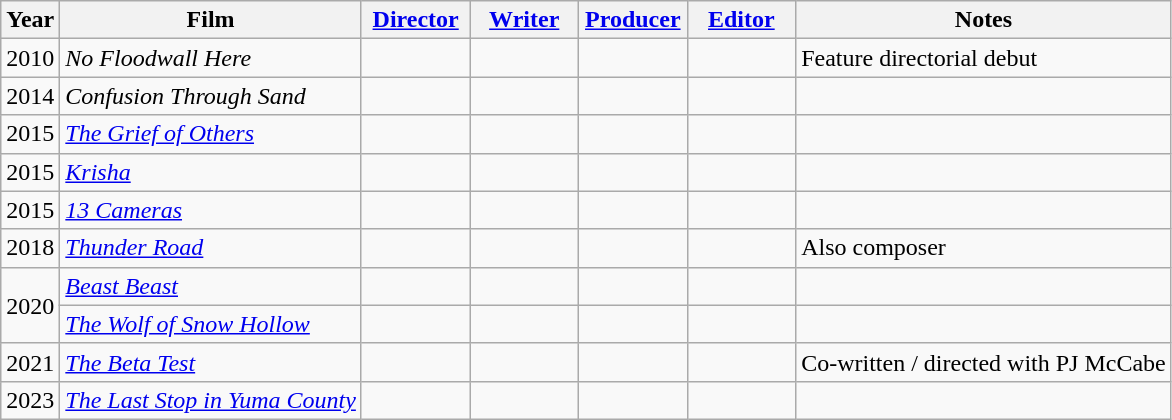<table class="wikitable unsortable">
<tr>
<th>Year</th>
<th>Film</th>
<th width="65"><a href='#'>Director</a></th>
<th width="65"><a href='#'>Writer</a></th>
<th width="65"><a href='#'>Producer</a></th>
<th width="65"><a href='#'>Editor</a></th>
<th>Notes</th>
</tr>
<tr>
<td>2010</td>
<td><em>No Floodwall Here</em></td>
<td></td>
<td></td>
<td></td>
<td></td>
<td>Feature directorial debut</td>
</tr>
<tr>
<td>2014</td>
<td><em>Confusion Through Sand</em></td>
<td></td>
<td></td>
<td></td>
<td></td>
<td></td>
</tr>
<tr>
<td>2015</td>
<td><em><a href='#'>The Grief of Others</a></em></td>
<td></td>
<td></td>
<td></td>
<td></td>
<td></td>
</tr>
<tr>
<td>2015</td>
<td><em><a href='#'>Krisha</a></em></td>
<td></td>
<td></td>
<td></td>
<td></td>
<td></td>
</tr>
<tr>
<td>2015</td>
<td><em><a href='#'>13 Cameras</a></em></td>
<td></td>
<td></td>
<td></td>
<td></td>
<td></td>
</tr>
<tr>
<td>2018</td>
<td><em><a href='#'>Thunder Road</a></em></td>
<td></td>
<td></td>
<td></td>
<td></td>
<td>Also composer</td>
</tr>
<tr>
<td rowspan=2>2020</td>
<td><em><a href='#'>Beast Beast</a></em></td>
<td></td>
<td></td>
<td></td>
<td></td>
<td></td>
</tr>
<tr>
<td><em><a href='#'>The Wolf of Snow Hollow</a></em></td>
<td></td>
<td></td>
<td></td>
<td></td>
<td></td>
</tr>
<tr>
<td>2021</td>
<td><em><a href='#'>The Beta Test</a></em></td>
<td></td>
<td></td>
<td></td>
<td></td>
<td>Co-written / directed with PJ McCabe</td>
</tr>
<tr>
<td>2023</td>
<td><em><a href='#'>The Last Stop in Yuma County</a></em></td>
<td></td>
<td></td>
<td></td>
<td></td>
<td></td>
</tr>
</table>
